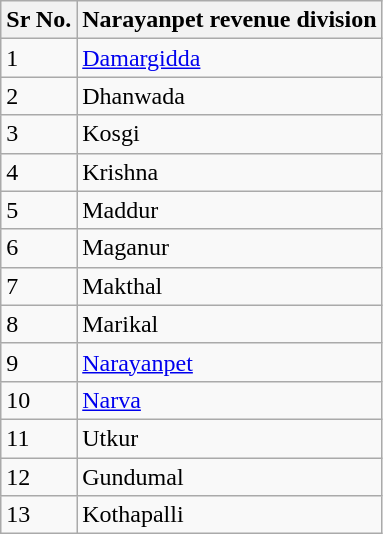<table class="wikitable">
<tr>
<th>Sr No.</th>
<th>Narayanpet revenue division</th>
</tr>
<tr>
<td>1</td>
<td><a href='#'>Damargidda</a></td>
</tr>
<tr>
<td>2</td>
<td>Dhanwada</td>
</tr>
<tr>
<td>3</td>
<td>Kosgi</td>
</tr>
<tr>
<td>4</td>
<td>Krishna</td>
</tr>
<tr>
<td>5</td>
<td>Maddur</td>
</tr>
<tr>
<td>6</td>
<td>Maganur</td>
</tr>
<tr>
<td>7</td>
<td>Makthal</td>
</tr>
<tr>
<td>8</td>
<td>Marikal</td>
</tr>
<tr>
<td>9</td>
<td><a href='#'>Narayanpet</a></td>
</tr>
<tr>
<td>10</td>
<td><a href='#'>Narva</a></td>
</tr>
<tr>
<td>11</td>
<td>Utkur</td>
</tr>
<tr>
<td>12</td>
<td>Gundumal</td>
</tr>
<tr>
<td>13</td>
<td>Kothapalli</td>
</tr>
</table>
